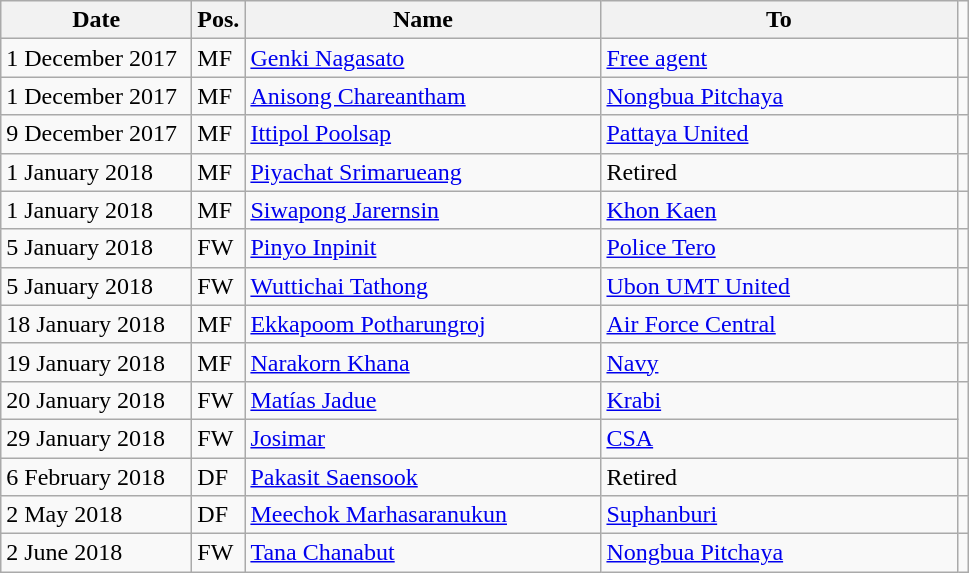<table class="wikitable">
<tr>
<th width="120">Date</th>
<th>Pos.</th>
<th width="230">Name</th>
<th width="230">To</th>
</tr>
<tr>
<td>1 December 2017</td>
<td>MF</td>
<td> <a href='#'>Genki Nagasato</a></td>
<td><a href='#'>Free agent</a></td>
<td align=center></td>
</tr>
<tr>
<td>1 December 2017</td>
<td>MF</td>
<td> <a href='#'>Anisong Chareantham</a></td>
<td> <a href='#'>Nongbua Pitchaya</a></td>
<td align=center></td>
</tr>
<tr>
<td>9 December 2017</td>
<td>MF</td>
<td> <a href='#'>Ittipol Poolsap</a></td>
<td> <a href='#'>Pattaya United</a></td>
<td align=center></td>
</tr>
<tr>
<td>1 January 2018</td>
<td>MF</td>
<td> <a href='#'>Piyachat Srimarueang</a></td>
<td>Retired</td>
<td align=center></td>
</tr>
<tr>
<td>1 January 2018</td>
<td>MF</td>
<td> <a href='#'>Siwapong Jarernsin</a></td>
<td> <a href='#'>Khon Kaen</a></td>
<td align=center></td>
</tr>
<tr>
<td>5 January 2018</td>
<td>FW</td>
<td> <a href='#'>Pinyo Inpinit</a></td>
<td> <a href='#'>Police Tero</a></td>
</tr>
<tr>
<td>5 January 2018</td>
<td>FW</td>
<td> <a href='#'>Wuttichai Tathong</a></td>
<td> <a href='#'>Ubon UMT United</a></td>
<td align=center></td>
</tr>
<tr>
<td>18 January 2018</td>
<td>MF</td>
<td> <a href='#'>Ekkapoom Potharungroj</a></td>
<td> <a href='#'>Air Force Central</a></td>
<td align=center></td>
</tr>
<tr>
<td>19 January 2018</td>
<td>MF</td>
<td> <a href='#'>Narakorn Khana</a></td>
<td> <a href='#'>Navy</a></td>
<td align=center></td>
</tr>
<tr>
<td>20 January 2018</td>
<td>FW</td>
<td> <a href='#'>Matías Jadue</a></td>
<td> <a href='#'>Krabi</a></td>
</tr>
<tr>
<td>29 January 2018</td>
<td>FW</td>
<td> <a href='#'>Josimar</a></td>
<td> <a href='#'>CSA</a></td>
</tr>
<tr>
<td>6 February 2018</td>
<td>DF</td>
<td> <a href='#'>Pakasit Saensook</a></td>
<td>Retired</td>
<td align=center></td>
</tr>
<tr>
<td>2 May 2018</td>
<td>DF</td>
<td> <a href='#'>Meechok Marhasaranukun</a></td>
<td> <a href='#'>Suphanburi</a></td>
<td align=center></td>
</tr>
<tr>
<td>2 June 2018</td>
<td>FW</td>
<td> <a href='#'>Tana Chanabut</a></td>
<td> <a href='#'>Nongbua Pitchaya</a></td>
<td align=center></td>
</tr>
</table>
